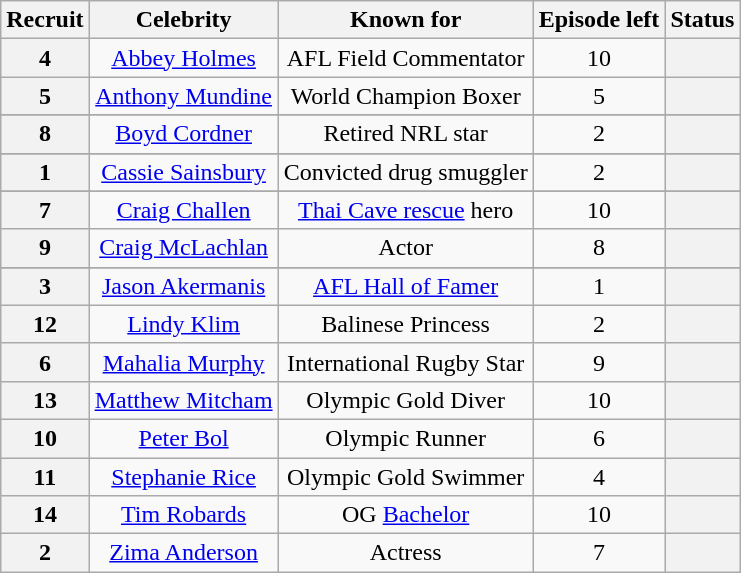<table class="wikitable sortable" style="text-align:center">
<tr>
<th scope="col">Recruit</th>
<th scope="col">Celebrity</th>
<th scope="col">Known for</th>
<th scope="col">Episode left</th>
<th scope="col">Status</th>
</tr>
<tr>
<th scope="row">4</th>
<td><a href='#'>Abbey Holmes</a></td>
<td>AFL Field Commentator</td>
<td>10</td>
<th></th>
</tr>
<tr>
<th scope="row">5</th>
<td><a href='#'>Anthony Mundine</a></td>
<td>World Champion Boxer</td>
<td>5</td>
<th></th>
</tr>
<tr>
</tr>
<tr>
<th scope="row">8</th>
<td><a href='#'>Boyd Cordner</a></td>
<td>Retired NRL star</td>
<td>2</td>
<th></th>
</tr>
<tr>
</tr>
<tr>
<th scope="row">1</th>
<td><a href='#'>Cassie Sainsbury</a></td>
<td>Convicted drug smuggler</td>
<td>2</td>
<th></th>
</tr>
<tr>
</tr>
<tr>
<th scope="row">7</th>
<td><a href='#'>Craig Challen</a></td>
<td><a href='#'>Thai Cave rescue</a> hero</td>
<td>10</td>
<th></th>
</tr>
<tr>
<th scope="row">9</th>
<td><a href='#'>Craig McLachlan</a></td>
<td>Actor</td>
<td>8</td>
<th></th>
</tr>
<tr>
</tr>
<tr>
<th scope="row">3</th>
<td><a href='#'>Jason Akermanis</a></td>
<td><a href='#'>AFL Hall of Famer</a></td>
<td align="center">1</td>
<th></th>
</tr>
<tr>
<th scope="row">12</th>
<td><a href='#'>Lindy Klim</a></td>
<td>Balinese Princess</td>
<td>2</td>
<th></th>
</tr>
<tr>
<th scope="row">6</th>
<td><a href='#'>Mahalia Murphy</a></td>
<td>International Rugby Star</td>
<td>9</td>
<th></th>
</tr>
<tr>
<th scope="row">13</th>
<td><a href='#'>Matthew Mitcham</a></td>
<td>Olympic Gold Diver</td>
<td>10</td>
<th></th>
</tr>
<tr>
<th scope="row">10</th>
<td><a href='#'>Peter Bol</a></td>
<td>Olympic Runner</td>
<td>6</td>
<th></th>
</tr>
<tr>
<th scope="row">11</th>
<td><a href='#'>Stephanie Rice</a></td>
<td>Olympic Gold Swimmer</td>
<td>4</td>
<th></th>
</tr>
<tr>
<th scope="row">14</th>
<td><a href='#'>Tim Robards</a></td>
<td>OG <a href='#'>Bachelor</a></td>
<td>10</td>
<th></th>
</tr>
<tr>
<th scope="row">2</th>
<td><a href='#'>Zima Anderson</a></td>
<td>Actress</td>
<td>7</td>
<th></th>
</tr>
</table>
